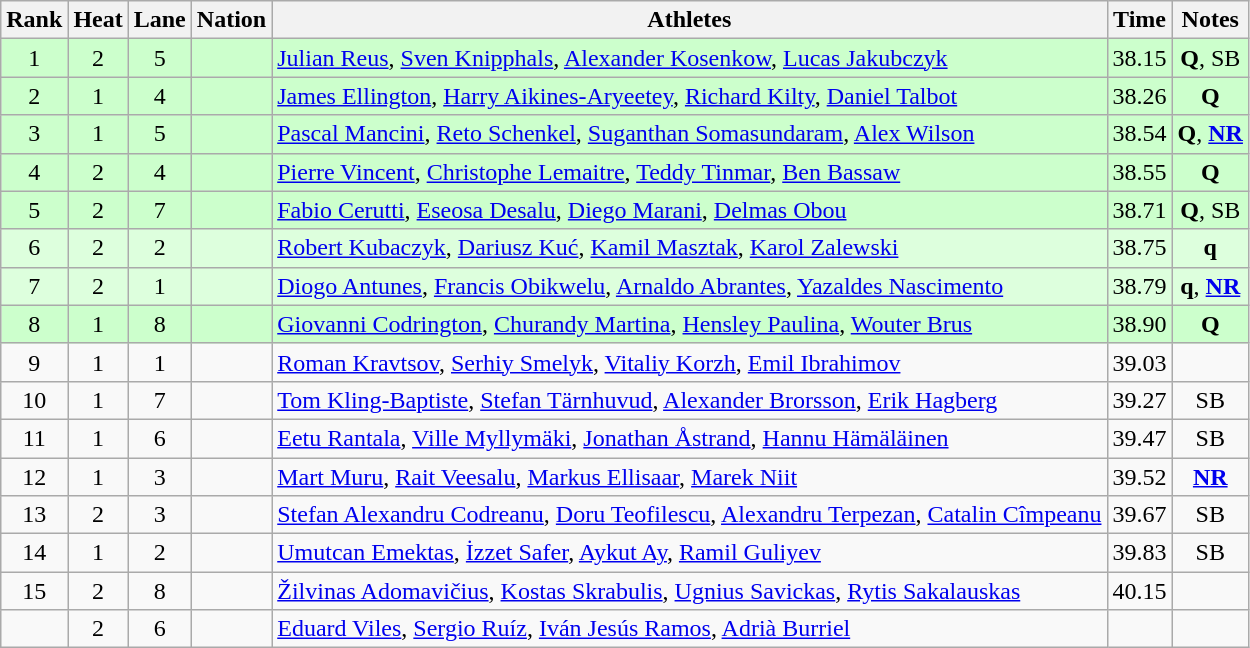<table class="wikitable sortable" style="text-align:center">
<tr>
<th>Rank</th>
<th>Heat</th>
<th>Lane</th>
<th>Nation</th>
<th>Athletes</th>
<th>Time</th>
<th>Notes</th>
</tr>
<tr bgcolor=ccffcc>
<td>1</td>
<td>2</td>
<td>5</td>
<td align=left></td>
<td align=left><a href='#'>Julian Reus</a>, <a href='#'>Sven Knipphals</a>, <a href='#'>Alexander Kosenkow</a>, <a href='#'>Lucas Jakubczyk</a></td>
<td>38.15</td>
<td><strong>Q</strong>, SB</td>
</tr>
<tr bgcolor=ccffcc>
<td>2</td>
<td>1</td>
<td>4</td>
<td align=left></td>
<td align=left><a href='#'>James Ellington</a>, <a href='#'>Harry Aikines-Aryeetey</a>, <a href='#'>Richard Kilty</a>, <a href='#'>Daniel Talbot</a></td>
<td>38.26</td>
<td><strong>Q</strong></td>
</tr>
<tr bgcolor=ccffcc>
<td>3</td>
<td>1</td>
<td>5</td>
<td align=left></td>
<td align=left><a href='#'>Pascal Mancini</a>, <a href='#'>Reto Schenkel</a>, <a href='#'>Suganthan Somasundaram</a>, <a href='#'>Alex Wilson</a></td>
<td>38.54</td>
<td><strong>Q</strong>, <strong><a href='#'>NR</a></strong></td>
</tr>
<tr bgcolor=ccffcc>
<td>4</td>
<td>2</td>
<td>4</td>
<td align=left></td>
<td align=left><a href='#'>Pierre Vincent</a>, <a href='#'>Christophe Lemaitre</a>, <a href='#'>Teddy Tinmar</a>, <a href='#'>Ben Bassaw</a></td>
<td>38.55</td>
<td><strong>Q</strong></td>
</tr>
<tr bgcolor=ccffcc>
<td>5</td>
<td>2</td>
<td>7</td>
<td align=left></td>
<td align=left><a href='#'>Fabio Cerutti</a>, <a href='#'>Eseosa Desalu</a>, <a href='#'>Diego Marani</a>, <a href='#'>Delmas Obou</a></td>
<td>38.71</td>
<td><strong>Q</strong>, SB</td>
</tr>
<tr bgcolor=ddffdd>
<td>6</td>
<td>2</td>
<td>2</td>
<td align=left></td>
<td align=left><a href='#'>Robert Kubaczyk</a>, <a href='#'>Dariusz Kuć</a>, <a href='#'>Kamil Masztak</a>, <a href='#'>Karol Zalewski</a></td>
<td>38.75</td>
<td><strong>q</strong></td>
</tr>
<tr bgcolor=ddffdd>
<td>7</td>
<td>2</td>
<td>1</td>
<td align=left></td>
<td align=left><a href='#'>Diogo Antunes</a>, <a href='#'>Francis Obikwelu</a>, <a href='#'>Arnaldo Abrantes</a>, <a href='#'>Yazaldes Nascimento</a></td>
<td>38.79</td>
<td><strong>q</strong>, <strong><a href='#'>NR</a></strong></td>
</tr>
<tr bgcolor=ccffcc>
<td>8</td>
<td>1</td>
<td>8</td>
<td align=left></td>
<td align=left><a href='#'>Giovanni Codrington</a>, <a href='#'>Churandy Martina</a>, <a href='#'>Hensley Paulina</a>, <a href='#'>Wouter Brus</a></td>
<td>38.90</td>
<td><strong>Q</strong></td>
</tr>
<tr>
<td>9</td>
<td>1</td>
<td>1</td>
<td align=left></td>
<td align=left><a href='#'>Roman Kravtsov</a>, <a href='#'>Serhiy Smelyk</a>, <a href='#'>Vitaliy Korzh</a>, <a href='#'>Emil Ibrahimov</a></td>
<td>39.03</td>
<td></td>
</tr>
<tr>
<td>10</td>
<td>1</td>
<td>7</td>
<td align=left></td>
<td align=left><a href='#'>Tom Kling-Baptiste</a>, <a href='#'>Stefan Tärnhuvud</a>, <a href='#'>Alexander Brorsson</a>, <a href='#'>Erik Hagberg</a></td>
<td>39.27</td>
<td>SB</td>
</tr>
<tr>
<td>11</td>
<td>1</td>
<td>6</td>
<td align=left></td>
<td align=left><a href='#'>Eetu Rantala</a>, <a href='#'>Ville Myllymäki</a>, <a href='#'>Jonathan Åstrand</a>, <a href='#'>Hannu Hämäläinen</a></td>
<td>39.47</td>
<td>SB</td>
</tr>
<tr>
<td>12</td>
<td>1</td>
<td>3</td>
<td align=left></td>
<td align=left><a href='#'>Mart Muru</a>, <a href='#'>Rait Veesalu</a>, <a href='#'>Markus Ellisaar</a>, <a href='#'>Marek Niit</a></td>
<td>39.52</td>
<td><strong><a href='#'>NR</a></strong></td>
</tr>
<tr>
<td>13</td>
<td>2</td>
<td>3</td>
<td align=left></td>
<td align=left><a href='#'>Stefan Alexandru Codreanu</a>, <a href='#'>Doru Teofilescu</a>, <a href='#'>Alexandru Terpezan</a>, <a href='#'>Catalin Cîmpeanu</a></td>
<td>39.67</td>
<td>SB</td>
</tr>
<tr>
<td>14</td>
<td>1</td>
<td>2</td>
<td align=left></td>
<td align=left><a href='#'>Umutcan Emektas</a>, <a href='#'>İzzet Safer</a>, <a href='#'>Aykut Ay</a>, <a href='#'>Ramil Guliyev</a></td>
<td>39.83</td>
<td>SB</td>
</tr>
<tr>
<td>15</td>
<td>2</td>
<td>8</td>
<td align=left></td>
<td align=left><a href='#'>Žilvinas Adomavičius</a>, <a href='#'>Kostas Skrabulis</a>, <a href='#'>Ugnius Savickas</a>, <a href='#'>Rytis Sakalauskas</a></td>
<td>40.15</td>
<td></td>
</tr>
<tr>
<td></td>
<td>2</td>
<td>6</td>
<td align=left></td>
<td align=left><a href='#'>Eduard Viles</a>, <a href='#'>Sergio Ruíz</a>, <a href='#'>Iván Jesús Ramos</a>, <a href='#'>Adrià Burriel</a></td>
<td></td>
<td></td>
</tr>
</table>
